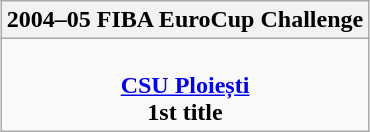<table class=wikitable style="text-align:center; margin:auto">
<tr>
<th>2004–05 FIBA EuroCup Challenge</th>
</tr>
<tr>
<td> <br> <strong><a href='#'>CSU Ploiești </a></strong> <br> <strong>1st title</strong></td>
</tr>
</table>
